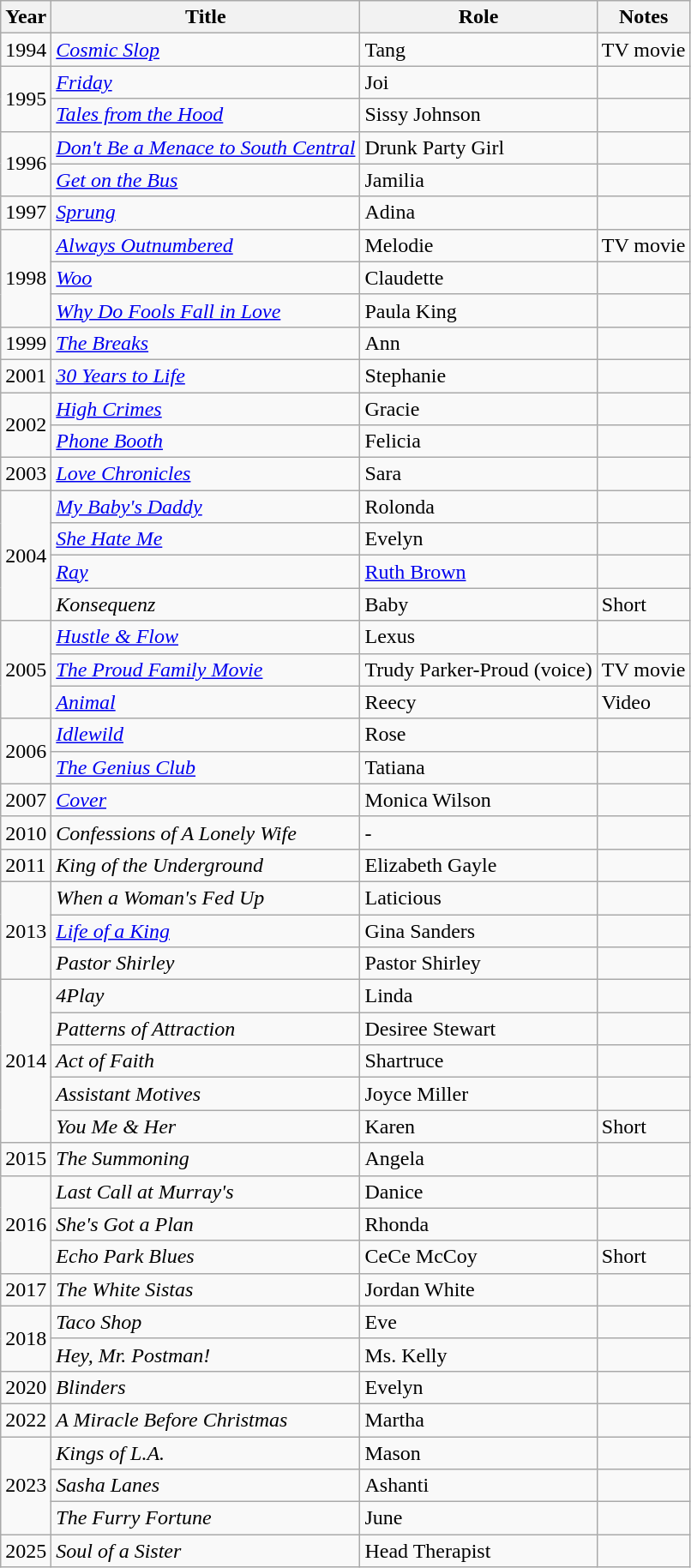<table class="wikitable sortable">
<tr>
<th>Year</th>
<th>Title</th>
<th>Role</th>
<th>Notes</th>
</tr>
<tr>
<td>1994</td>
<td><em><a href='#'>Cosmic Slop</a></em></td>
<td>Tang</td>
<td>TV movie</td>
</tr>
<tr>
<td rowspan=2>1995</td>
<td><em><a href='#'>Friday</a></em></td>
<td>Joi</td>
<td></td>
</tr>
<tr>
<td><em><a href='#'>Tales from the Hood</a></em></td>
<td>Sissy Johnson</td>
<td></td>
</tr>
<tr>
<td rowspan=2>1996</td>
<td><em><a href='#'>Don't Be a Menace to South Central</a></em></td>
<td>Drunk Party Girl</td>
<td></td>
</tr>
<tr>
<td><em><a href='#'>Get on the Bus</a></em></td>
<td>Jamilia</td>
<td></td>
</tr>
<tr>
<td>1997</td>
<td><em><a href='#'>Sprung</a></em></td>
<td>Adina</td>
<td></td>
</tr>
<tr>
<td rowspan=3>1998</td>
<td><em><a href='#'>Always Outnumbered</a></em></td>
<td>Melodie</td>
<td>TV movie</td>
</tr>
<tr>
<td><em><a href='#'>Woo</a></em></td>
<td>Claudette</td>
<td></td>
</tr>
<tr>
<td><em><a href='#'>Why Do Fools Fall in Love</a></em></td>
<td>Paula King</td>
<td></td>
</tr>
<tr>
<td>1999</td>
<td><em><a href='#'>The Breaks</a></em></td>
<td>Ann</td>
<td></td>
</tr>
<tr>
<td>2001</td>
<td><em><a href='#'>30 Years to Life</a></em></td>
<td>Stephanie</td>
<td></td>
</tr>
<tr>
<td rowspan=2>2002</td>
<td><em><a href='#'>High Crimes</a></em></td>
<td>Gracie</td>
<td></td>
</tr>
<tr>
<td><em><a href='#'>Phone Booth</a></em></td>
<td>Felicia</td>
<td></td>
</tr>
<tr>
<td>2003</td>
<td><em><a href='#'>Love Chronicles</a></em></td>
<td>Sara</td>
<td></td>
</tr>
<tr>
<td rowspan=4>2004</td>
<td><em><a href='#'>My Baby's Daddy</a></em></td>
<td>Rolonda</td>
<td></td>
</tr>
<tr>
<td><em><a href='#'>She Hate Me</a></em></td>
<td>Evelyn</td>
<td></td>
</tr>
<tr>
<td><em><a href='#'>Ray</a></em></td>
<td><a href='#'>Ruth Brown</a></td>
<td></td>
</tr>
<tr>
<td><em>Konsequenz</em></td>
<td>Baby</td>
<td>Short</td>
</tr>
<tr>
<td rowspan=3>2005</td>
<td><em><a href='#'>Hustle & Flow</a></em></td>
<td>Lexus</td>
<td></td>
</tr>
<tr>
<td><em><a href='#'>The Proud Family Movie</a></em></td>
<td>Trudy Parker-Proud (voice)</td>
<td>TV movie</td>
</tr>
<tr>
<td><em><a href='#'>Animal</a></em></td>
<td>Reecy</td>
<td>Video</td>
</tr>
<tr>
<td rowspan=2>2006</td>
<td><em><a href='#'>Idlewild</a></em></td>
<td>Rose</td>
<td></td>
</tr>
<tr>
<td><em><a href='#'>The Genius Club</a></em></td>
<td>Tatiana</td>
<td></td>
</tr>
<tr>
<td>2007</td>
<td><em><a href='#'>Cover</a></em></td>
<td>Monica Wilson</td>
<td></td>
</tr>
<tr>
<td>2010</td>
<td><em>Confessions of A Lonely Wife</em></td>
<td>-</td>
<td></td>
</tr>
<tr>
<td>2011</td>
<td><em>King of the Underground</em></td>
<td>Elizabeth Gayle</td>
<td></td>
</tr>
<tr>
<td rowspan=3>2013</td>
<td><em>When a Woman's Fed Up</em></td>
<td>Laticious</td>
<td></td>
</tr>
<tr>
<td><em><a href='#'>Life of a King</a></em></td>
<td>Gina Sanders</td>
<td></td>
</tr>
<tr>
<td><em>Pastor Shirley</em></td>
<td>Pastor Shirley</td>
<td></td>
</tr>
<tr>
<td rowspan=5>2014</td>
<td><em>4Play</em></td>
<td>Linda</td>
<td></td>
</tr>
<tr>
<td><em>Patterns of Attraction</em></td>
<td>Desiree Stewart</td>
<td></td>
</tr>
<tr>
<td><em>Act of Faith</em></td>
<td>Shartruce</td>
<td></td>
</tr>
<tr>
<td><em>Assistant Motives</em></td>
<td>Joyce Miller</td>
<td></td>
</tr>
<tr>
<td><em>You Me & Her</em></td>
<td>Karen</td>
<td>Short</td>
</tr>
<tr>
<td>2015</td>
<td><em>The Summoning</em></td>
<td>Angela</td>
<td></td>
</tr>
<tr>
<td rowspan=3>2016</td>
<td><em>Last Call at Murray's</em></td>
<td>Danice</td>
<td></td>
</tr>
<tr>
<td><em>She's Got a Plan</em></td>
<td>Rhonda</td>
<td></td>
</tr>
<tr>
<td><em>Echo Park Blues</em></td>
<td>CeCe McCoy</td>
<td>Short</td>
</tr>
<tr>
<td>2017</td>
<td><em>The White Sistas</em></td>
<td>Jordan White</td>
<td></td>
</tr>
<tr>
<td rowspan=2>2018</td>
<td><em>Taco Shop</em></td>
<td>Eve</td>
<td></td>
</tr>
<tr>
<td><em>Hey, Mr. Postman!</em></td>
<td>Ms. Kelly</td>
<td></td>
</tr>
<tr>
<td>2020</td>
<td><em>Blinders</em></td>
<td>Evelyn</td>
<td></td>
</tr>
<tr>
<td>2022</td>
<td><em>A Miracle Before Christmas</em></td>
<td>Martha</td>
<td></td>
</tr>
<tr>
<td rowspan=3>2023</td>
<td><em>Kings of L.A.</em></td>
<td>Mason</td>
<td></td>
</tr>
<tr>
<td><em>Sasha Lanes</em></td>
<td>Ashanti</td>
<td></td>
</tr>
<tr>
<td><em>The Furry Fortune</em></td>
<td>June</td>
<td></td>
</tr>
<tr>
<td>2025</td>
<td><em>Soul of a Sister</em></td>
<td>Head Therapist</td>
<td></td>
</tr>
</table>
